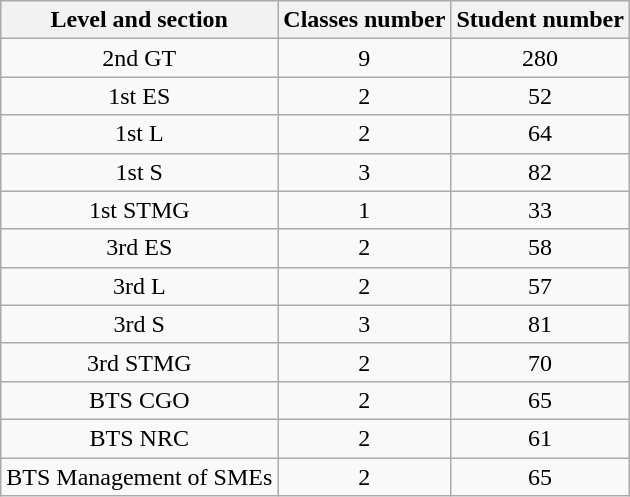<table class="wikitable sortable centre" style="text-align:center">
<tr>
<th scope="col">Level and section</th>
<th scope="col">Classes number</th>
<th scope="col">Student number</th>
</tr>
<tr>
<td>2nd GT</td>
<td>9</td>
<td>280</td>
</tr>
<tr>
<td>1st ES</td>
<td>2</td>
<td>52</td>
</tr>
<tr>
<td>1st L</td>
<td>2</td>
<td>64</td>
</tr>
<tr>
<td>1st S</td>
<td>3</td>
<td>82</td>
</tr>
<tr>
<td>1st STMG</td>
<td>1</td>
<td>33</td>
</tr>
<tr>
<td>3rd ES</td>
<td>2</td>
<td>58</td>
</tr>
<tr>
<td>3rd L</td>
<td>2</td>
<td>57</td>
</tr>
<tr>
<td>3rd S</td>
<td>3</td>
<td>81</td>
</tr>
<tr>
<td>3rd STMG</td>
<td>2</td>
<td>70</td>
</tr>
<tr>
<td>BTS CGO</td>
<td>2</td>
<td>65</td>
</tr>
<tr>
<td>BTS NRC</td>
<td>2</td>
<td>61</td>
</tr>
<tr>
<td>BTS Management of SMEs</td>
<td>2</td>
<td>65</td>
</tr>
</table>
